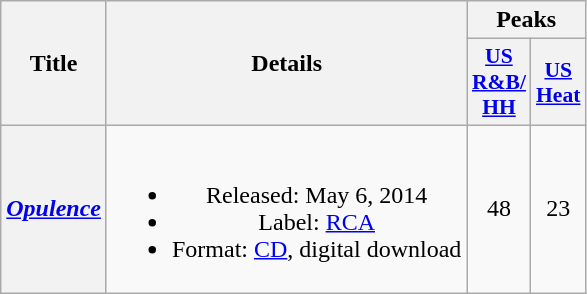<table class="wikitable plainrowheaders" style="text-align:center;">
<tr>
<th scope="col" rowspan="2">Title</th>
<th scope="col" rowspan="2">Details</th>
<th scope="col" colspan="2">Peaks</th>
</tr>
<tr>
<th scope="col" style="font-size:90%;"><a href='#'>US<br>R&B/<br>HH</a><br></th>
<th scope="col" style="font-size:90%;"><a href='#'>US<br>Heat</a><br></th>
</tr>
<tr>
<th scope="row"><em><a href='#'>Opulence</a></em></th>
<td><br><ul><li>Released: May 6, 2014</li><li>Label: <a href='#'>RCA</a></li><li>Format: <a href='#'>CD</a>, digital download</li></ul></td>
<td>48</td>
<td>23</td>
</tr>
</table>
